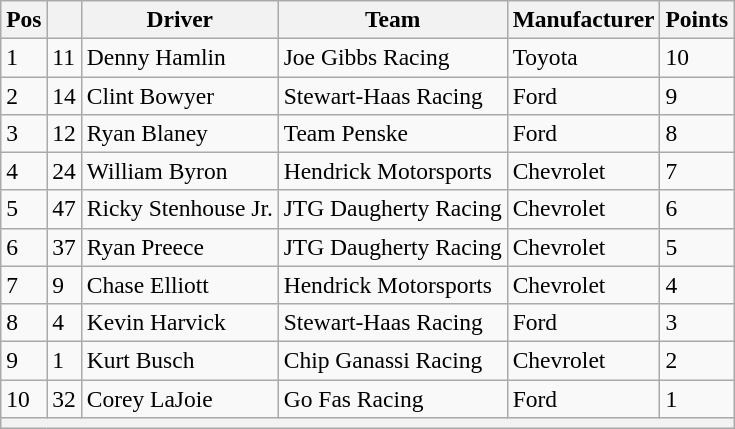<table class="wikitable" style="font-size:98%">
<tr>
<th>Pos</th>
<th></th>
<th>Driver</th>
<th>Team</th>
<th>Manufacturer</th>
<th>Points</th>
</tr>
<tr>
<td>1</td>
<td>11</td>
<td>Denny Hamlin</td>
<td>Joe Gibbs Racing</td>
<td>Toyota</td>
<td>10</td>
</tr>
<tr>
<td>2</td>
<td>14</td>
<td>Clint Bowyer</td>
<td>Stewart-Haas Racing</td>
<td>Ford</td>
<td>9</td>
</tr>
<tr>
<td>3</td>
<td>12</td>
<td>Ryan Blaney</td>
<td>Team Penske</td>
<td>Ford</td>
<td>8</td>
</tr>
<tr>
<td>4</td>
<td>24</td>
<td>William Byron</td>
<td>Hendrick Motorsports</td>
<td>Chevrolet</td>
<td>7</td>
</tr>
<tr>
<td>5</td>
<td>47</td>
<td>Ricky Stenhouse Jr.</td>
<td>JTG Daugherty Racing</td>
<td>Chevrolet</td>
<td>6</td>
</tr>
<tr>
<td>6</td>
<td>37</td>
<td>Ryan Preece</td>
<td>JTG Daugherty Racing</td>
<td>Chevrolet</td>
<td>5</td>
</tr>
<tr>
<td>7</td>
<td>9</td>
<td>Chase Elliott</td>
<td>Hendrick Motorsports</td>
<td>Chevrolet</td>
<td>4</td>
</tr>
<tr>
<td>8</td>
<td>4</td>
<td>Kevin Harvick</td>
<td>Stewart-Haas Racing</td>
<td>Ford</td>
<td>3</td>
</tr>
<tr>
<td>9</td>
<td>1</td>
<td>Kurt Busch</td>
<td>Chip Ganassi Racing</td>
<td>Chevrolet</td>
<td>2</td>
</tr>
<tr>
<td>10</td>
<td>32</td>
<td>Corey LaJoie</td>
<td>Go Fas Racing</td>
<td>Ford</td>
<td>1</td>
</tr>
<tr>
<th colspan="6"></th>
</tr>
</table>
